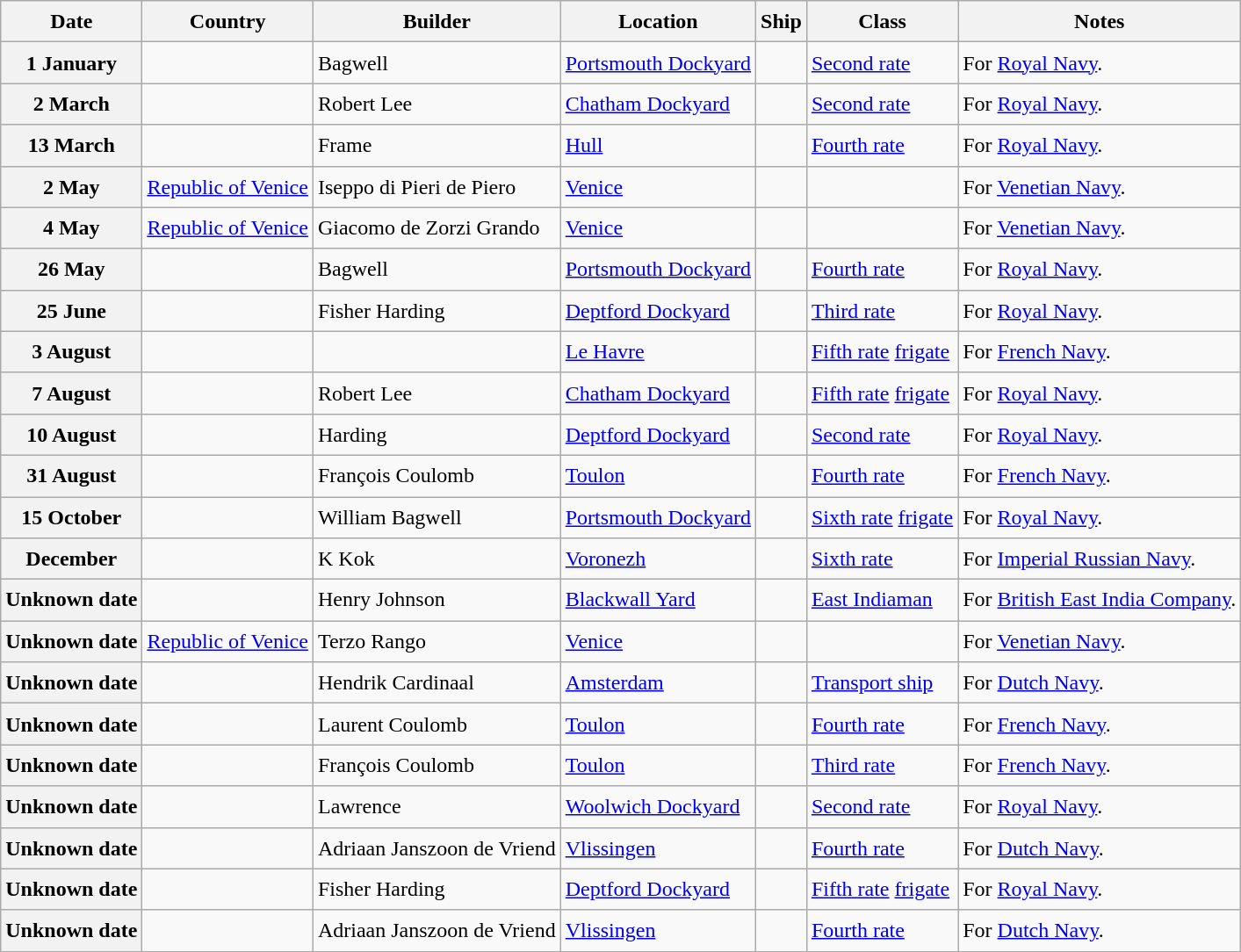<table class="wikitable sortable" style="font-size:1.00em; line-height:1.5em;">
<tr>
<th>Date</th>
<th>Country</th>
<th>Builder</th>
<th>Location</th>
<th>Ship</th>
<th>Class</th>
<th>Notes</th>
</tr>
<tr ---->
<th>1 January</th>
<td></td>
<td>Bagwell</td>
<td><a href='#'>Portsmouth Dockyard</a></td>
<td><strong></strong></td>
<td><a href='#'>Second rate</a></td>
<td>For <a href='#'>Royal Navy</a>.</td>
</tr>
<tr ---->
<th>2 March</th>
<td></td>
<td>Robert Lee</td>
<td><a href='#'>Chatham Dockyard</a></td>
<td><strong></strong></td>
<td><a href='#'>Second rate</a></td>
<td>For <a href='#'>Royal Navy</a>.</td>
</tr>
<tr ---->
<th>13 March</th>
<td></td>
<td>Frame</td>
<td><a href='#'>Hull</a></td>
<td><strong></strong></td>
<td><a href='#'>Fourth rate</a></td>
<td>For <a href='#'>Royal Navy</a>.</td>
</tr>
<tr ---->
<th>2 May</th>
<td> <a href='#'>Republic of Venice</a></td>
<td>Iseppo di Pieri de Piero</td>
<td><a href='#'>Venice</a></td>
<td><strong></strong></td>
<td></td>
<td>For <a href='#'>Venetian Navy</a>.</td>
</tr>
<tr ---->
<th>4 May</th>
<td> <a href='#'>Republic of Venice</a></td>
<td>Giacomo de Zorzi Grando</td>
<td><a href='#'>Venice</a></td>
<td><strong></strong></td>
<td></td>
<td>For <a href='#'>Venetian Navy</a>.</td>
</tr>
<tr ---->
<th>26 May</th>
<td></td>
<td>Bagwell</td>
<td><a href='#'>Portsmouth Dockyard</a></td>
<td><strong></strong></td>
<td><a href='#'>Fourth rate</a></td>
<td>For <a href='#'>Royal Navy</a>.</td>
</tr>
<tr ---->
<th>25 June</th>
<td></td>
<td>Fisher Harding</td>
<td><a href='#'>Deptford Dockyard</a></td>
<td><strong></strong></td>
<td><a href='#'>Third rate</a></td>
<td>For <a href='#'>Royal Navy</a>.</td>
</tr>
<tr ---->
<th>3 August</th>
<td></td>
<td></td>
<td><a href='#'>Le Havre</a></td>
<td><strong></strong></td>
<td><a href='#'>Fifth rate</a> <a href='#'>frigate</a></td>
<td>For <a href='#'>French Navy</a>.</td>
</tr>
<tr ---->
<th>7 August</th>
<td></td>
<td>Robert Lee</td>
<td><a href='#'>Chatham Dockyard</a></td>
<td><strong></strong></td>
<td><a href='#'>Fifth rate</a> <a href='#'>frigate</a></td>
<td>For <a href='#'>Royal Navy</a>.</td>
</tr>
<tr ---->
<th>10 August</th>
<td></td>
<td>Harding</td>
<td><a href='#'>Deptford Dockyard</a></td>
<td><strong></strong></td>
<td><a href='#'>Second rate</a></td>
<td>For <a href='#'>Royal Navy</a>.</td>
</tr>
<tr ---->
<th>31 August</th>
<td></td>
<td>François Coulomb</td>
<td><a href='#'>Toulon</a></td>
<td><strong></strong></td>
<td><a href='#'>Fourth rate</a></td>
<td>For <a href='#'>French Navy</a>.</td>
</tr>
<tr ---->
<th>15 October</th>
<td></td>
<td>William Bagwell</td>
<td><a href='#'>Portsmouth Dockyard</a></td>
<td><strong></strong></td>
<td><a href='#'>Sixth rate</a> <a href='#'>frigate</a></td>
<td>For <a href='#'>Royal Navy</a>.</td>
</tr>
<tr ---->
<th>December</th>
<td></td>
<td>K Kok</td>
<td><a href='#'>Voronezh</a></td>
<td><strong></strong></td>
<td><a href='#'>Sixth rate</a></td>
<td>For <a href='#'>Imperial Russian Navy</a>.</td>
</tr>
<tr ---->
<th>Unknown date</th>
<td></td>
<td>Henry Johnson</td>
<td><a href='#'>Blackwall Yard</a></td>
<td><strong></strong></td>
<td><a href='#'>East Indiaman</a></td>
<td>For <a href='#'>British East India Company</a>.</td>
</tr>
<tr ---->
<th>Unknown date</th>
<td> <a href='#'>Republic of Venice</a></td>
<td>Terzo Rango</td>
<td><a href='#'>Venice</a></td>
<td><strong></strong></td>
<td></td>
<td>For <a href='#'>Venetian Navy</a>.</td>
</tr>
<tr ---->
<th>Unknown date</th>
<td></td>
<td>Hendrik Cardinaal</td>
<td><a href='#'>Amsterdam</a></td>
<td><strong></strong></td>
<td><a href='#'>Transport ship</a></td>
<td>For <a href='#'>Dutch Navy</a>.</td>
</tr>
<tr ---->
<th>Unknown date</th>
<td></td>
<td>Laurent Coulomb</td>
<td><a href='#'>Toulon</a></td>
<td><strong></strong></td>
<td><a href='#'>Fourth rate</a></td>
<td>For <a href='#'>French Navy</a>.</td>
</tr>
<tr ---->
<th>Unknown date</th>
<td></td>
<td>François Coulomb</td>
<td><a href='#'>Toulon</a></td>
<td><strong></strong></td>
<td><a href='#'>Third rate</a></td>
<td>For <a href='#'>French Navy</a>.</td>
</tr>
<tr ---->
<th>Unknown date</th>
<td></td>
<td>Lawrence</td>
<td><a href='#'>Woolwich Dockyard</a></td>
<td><strong></strong></td>
<td><a href='#'>Second rate</a></td>
<td>For <a href='#'>Royal Navy</a>.</td>
</tr>
<tr ---->
<th>Unknown date</th>
<td></td>
<td>Adriaan Janszoon de Vriend</td>
<td><a href='#'>Vlissingen</a></td>
<td><strong></strong></td>
<td><a href='#'>Fourth rate</a></td>
<td>For <a href='#'>Dutch Navy</a>.</td>
</tr>
<tr ---->
<th>Unknown date</th>
<td></td>
<td>Fisher Harding</td>
<td><a href='#'>Deptford Dockyard</a></td>
<td><strong></strong></td>
<td><a href='#'>Fifth rate</a> <a href='#'>frigate</a></td>
<td>For <a href='#'>Royal Navy</a>.</td>
</tr>
<tr ---->
<th>Unknown date</th>
<td></td>
<td>Adriaan Janszoon de Vriend</td>
<td><a href='#'>Vlissingen</a></td>
<td><strong></strong></td>
<td><a href='#'>Fourth rate</a></td>
<td>For <a href='#'>Dutch Navy</a>.</td>
</tr>
</table>
